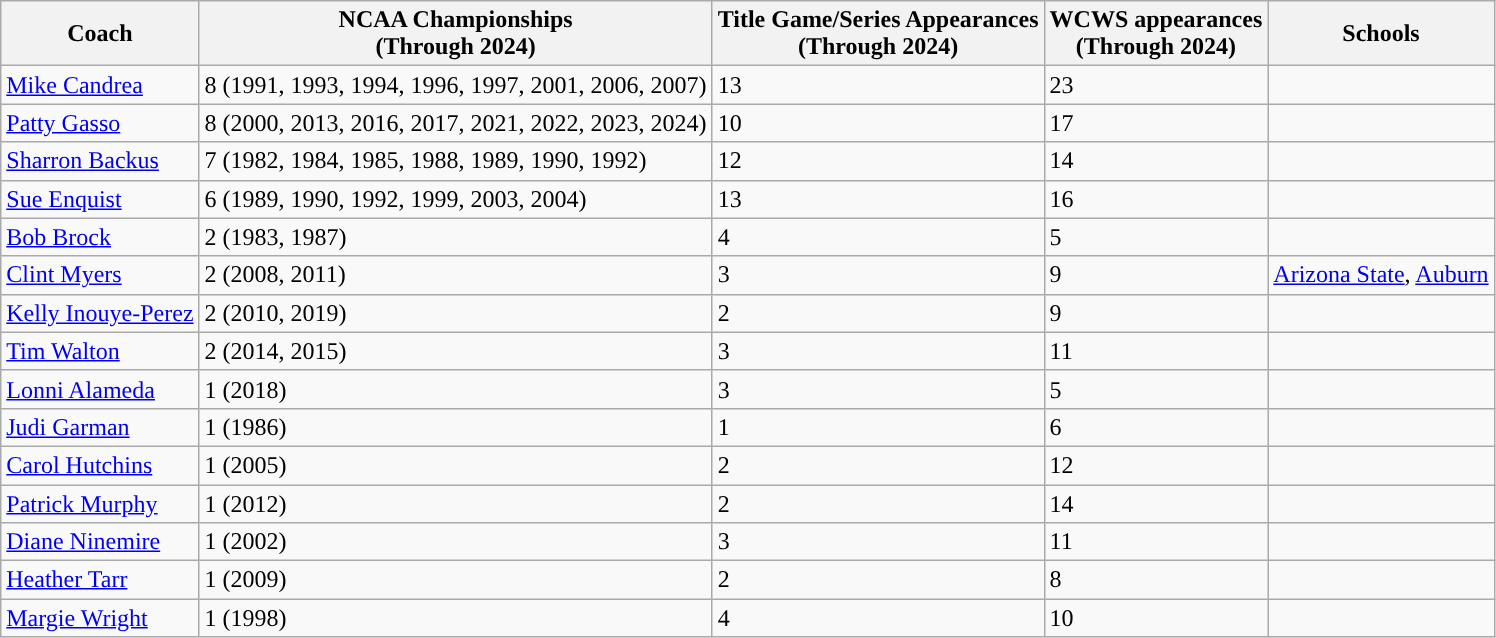<table class="wikitable">
<tr>
<th>Coach</th>
<th>NCAA Championships<br>(Through 2024)</th>
<th>Title Game/Series Appearances<br>(Through 2024)</th>
<th>WCWS appearances<br>(Through 2024)</th>
<th>Schools</th>
</tr>
<tr>
<td><a href='#'>Mike Candrea</a></td>
<td>8 (1991, 1993, 1994, 1996, 1997, 2001, 2006, 2007)</td>
<td>13</td>
<td>23</td>
<td style=><strong><a href='#'></a></strong></td>
</tr>
<tr>
<td><a href='#'>Patty Gasso</a></td>
<td>8 (2000, 2013, 2016, 2017, 2021, 2022, 2023, 2024)</td>
<td>10</td>
<td>17</td>
<td><strong><a href='#'></a></strong></td>
</tr>
<tr>
<td><a href='#'>Sharron Backus</a></td>
<td>7 (1982, 1984, 1985, 1988, 1989, 1990, 1992)</td>
<td>12</td>
<td>14</td>
<td style=><strong><a href='#'></a></strong></td>
</tr>
<tr>
<td><a href='#'>Sue Enquist</a></td>
<td>6 (1989, 1990, 1992, 1999, 2003, 2004)</td>
<td>13</td>
<td>16</td>
<td style=><strong><a href='#'></a></strong></td>
</tr>
<tr>
<td><a href='#'>Bob Brock</a></td>
<td>2 (1983, 1987)</td>
<td>4</td>
<td>5</td>
<td style=><strong><a href='#'></a></strong></td>
</tr>
<tr>
<td><a href='#'>Clint Myers</a></td>
<td>2 (2008, 2011)</td>
<td>3</td>
<td>9</td>
<td><a href='#'>Arizona State</a>, <a href='#'>Auburn</a></td>
</tr>
<tr>
<td><a href='#'>Kelly Inouye-Perez</a></td>
<td>2 (2010, 2019)</td>
<td>2</td>
<td>9</td>
<td style=><strong><a href='#'></a></strong></td>
</tr>
<tr>
<td><a href='#'>Tim Walton</a></td>
<td>2 (2014, 2015)</td>
<td>3</td>
<td>11</td>
<td style=><strong><a href='#'></a></strong></td>
</tr>
<tr>
<td><a href='#'>Lonni Alameda</a></td>
<td>1 (2018)</td>
<td>3</td>
<td>5</td>
<td style=><strong><a href='#'></a></strong></td>
</tr>
<tr>
<td><a href='#'>Judi Garman</a></td>
<td>1 (1986)</td>
<td>1</td>
<td>6</td>
<td style=><strong><a href='#'></a></strong></td>
</tr>
<tr>
<td><a href='#'>Carol Hutchins</a></td>
<td>1 (2005)</td>
<td>2</td>
<td>12</td>
<td style=><strong><a href='#'></a></strong></td>
</tr>
<tr>
<td><a href='#'>Patrick Murphy</a></td>
<td>1 (2012)</td>
<td>2</td>
<td>14</td>
<td style=><strong><a href='#'></a></strong></td>
</tr>
<tr>
<td><a href='#'>Diane Ninemire</a></td>
<td>1 (2002)</td>
<td>3</td>
<td>11</td>
<td style=><strong><a href='#'></a></strong></td>
</tr>
<tr>
<td><a href='#'>Heather Tarr</a></td>
<td>1 (2009)</td>
<td>2</td>
<td>8</td>
<td style=><strong><a href='#'></a></strong></td>
</tr>
<tr>
<td><a href='#'>Margie Wright</a></td>
<td>1 (1998)</td>
<td>4</td>
<td>10</td>
<td style=><strong><a href='#'></a></strong></td>
</tr>
</table>
